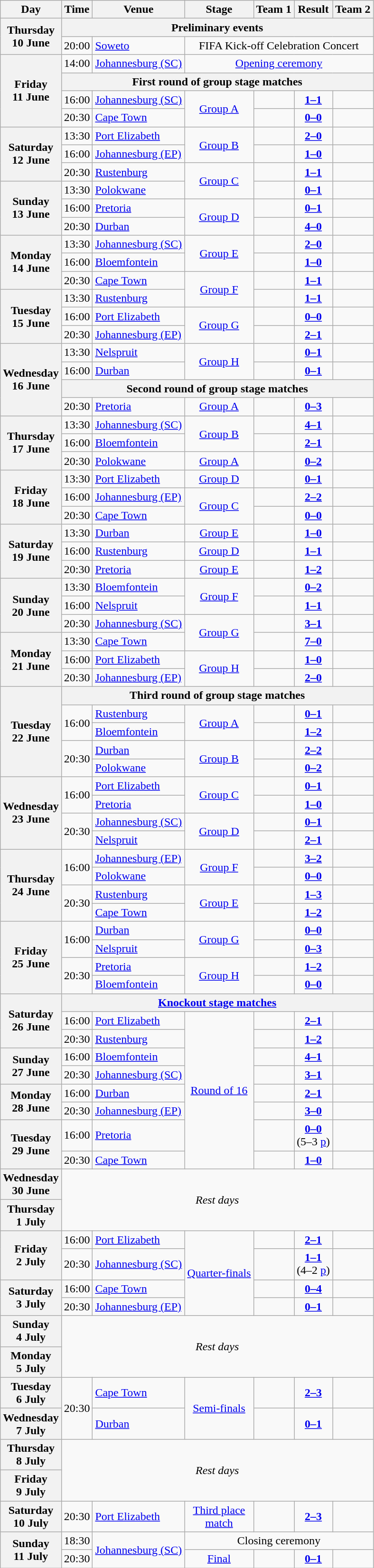<table class="wikitable collapsible collapsed">
<tr>
<th>Day</th>
<th>Time</th>
<th>Venue</th>
<th>Stage</th>
<th>Team 1</th>
<th>Result</th>
<th>Team 2</th>
</tr>
<tr>
<th rowspan="2">Thursday<br>10 June</th>
<th colspan="6" align="center">Preliminary events</th>
</tr>
<tr>
<td>20:00</td>
<td><a href='#'>Soweto</a></td>
<td colspan="4" align="center">FIFA Kick-off Celebration Concert</td>
</tr>
<tr>
<th rowspan="4">Friday<br>11 June</th>
<td>14:00</td>
<td><a href='#'>Johannesburg (SC)</a></td>
<td colspan="4" align="center"><a href='#'>Opening ceremony</a></td>
</tr>
<tr>
<th colspan="6" align="center">First round of group stage matches</th>
</tr>
<tr>
<td>16:00</td>
<td><a href='#'>Johannesburg (SC)</a></td>
<td rowspan="2" align="center"><a href='#'>Group A</a></td>
<td align="right"></td>
<td align="center"><strong><a href='#'>1–1</a></strong></td>
<td></td>
</tr>
<tr>
<td>20:30</td>
<td><a href='#'>Cape Town</a></td>
<td align="right"></td>
<td align="center"><strong><a href='#'>0–0</a></strong></td>
<td></td>
</tr>
<tr>
<th rowspan="3">Saturday<br>12 June</th>
<td>13:30</td>
<td><a href='#'>Port Elizabeth</a></td>
<td rowspan="2" align="center"><a href='#'>Group B</a></td>
<td align="right"></td>
<td align="center"><strong><a href='#'>2–0</a></strong></td>
<td></td>
</tr>
<tr>
<td>16:00</td>
<td><a href='#'>Johannesburg (EP)</a></td>
<td align="right"></td>
<td align="center"><strong><a href='#'>1–0</a></strong></td>
<td></td>
</tr>
<tr>
<td>20:30</td>
<td><a href='#'>Rustenburg</a></td>
<td rowspan="2" align="center"><a href='#'>Group C</a></td>
<td align="right"></td>
<td align="center"><strong><a href='#'>1–1</a></strong></td>
<td></td>
</tr>
<tr>
<th rowspan="3">Sunday<br>13 June</th>
<td>13:30</td>
<td><a href='#'>Polokwane</a></td>
<td align="right"></td>
<td align="center"><strong><a href='#'>0–1</a></strong></td>
<td></td>
</tr>
<tr>
<td>16:00</td>
<td><a href='#'>Pretoria</a></td>
<td rowspan="2" align="center"><a href='#'>Group D</a></td>
<td align="right"></td>
<td align="center"><strong><a href='#'>0–1</a></strong></td>
<td></td>
</tr>
<tr>
<td>20:30</td>
<td><a href='#'>Durban</a></td>
<td align="right"></td>
<td align="center"><strong><a href='#'>4–0</a></strong></td>
<td></td>
</tr>
<tr>
<th rowspan="3">Monday<br>14 June</th>
<td>13:30</td>
<td><a href='#'>Johannesburg (SC)</a></td>
<td rowspan="2" align="center"><a href='#'>Group E</a></td>
<td align="right"></td>
<td align="center"><strong><a href='#'>2–0</a></strong></td>
<td></td>
</tr>
<tr>
<td>16:00</td>
<td><a href='#'>Bloemfontein</a></td>
<td align="right"></td>
<td align="center"><strong><a href='#'>1–0</a></strong></td>
<td></td>
</tr>
<tr>
<td>20:30</td>
<td><a href='#'>Cape Town</a></td>
<td rowspan="2" align="center"><a href='#'>Group F</a></td>
<td align="right"></td>
<td align="center"><strong><a href='#'>1–1</a></strong></td>
<td></td>
</tr>
<tr>
<th rowspan="3">Tuesday<br>15 June</th>
<td>13:30</td>
<td><a href='#'>Rustenburg</a></td>
<td align="right"></td>
<td align="center"><strong><a href='#'>1–1</a></strong></td>
<td></td>
</tr>
<tr>
<td>16:00</td>
<td><a href='#'>Port Elizabeth</a></td>
<td rowspan="2" align="center"><a href='#'>Group G</a></td>
<td align="right"></td>
<td align="center"><strong><a href='#'>0–0</a></strong></td>
<td></td>
</tr>
<tr>
<td>20:30</td>
<td><a href='#'>Johannesburg (EP)</a></td>
<td align="right"></td>
<td align="center"><strong><a href='#'>2–1</a></strong></td>
<td></td>
</tr>
<tr>
<th rowspan="4">Wednesday<br>16 June</th>
<td>13:30</td>
<td><a href='#'>Nelspruit</a></td>
<td rowspan="2" align="center"><a href='#'>Group H</a></td>
<td align="right"></td>
<td align="center"><strong><a href='#'>0–1</a></strong></td>
<td></td>
</tr>
<tr>
<td>16:00</td>
<td><a href='#'>Durban</a></td>
<td align="right"></td>
<td align="center"><strong><a href='#'>0–1</a></strong></td>
<td></td>
</tr>
<tr>
<th colspan="6" align="center">Second round of group stage matches</th>
</tr>
<tr>
<td>20:30</td>
<td><a href='#'>Pretoria</a></td>
<td align="center"><a href='#'>Group A</a></td>
<td align="right"></td>
<td align="center"><strong><a href='#'>0–3</a></strong></td>
<td></td>
</tr>
<tr>
<th rowspan="3">Thursday<br>17 June</th>
<td>13:30</td>
<td><a href='#'>Johannesburg (SC)</a></td>
<td rowspan="2" align="center"><a href='#'>Group B</a></td>
<td align="right"></td>
<td align="center"><strong><a href='#'>4–1</a></strong></td>
<td></td>
</tr>
<tr>
<td>16:00</td>
<td><a href='#'>Bloemfontein</a></td>
<td align="right"></td>
<td align="center"><strong><a href='#'>2–1</a></strong></td>
<td></td>
</tr>
<tr>
<td>20:30</td>
<td><a href='#'>Polokwane</a></td>
<td align="center"><a href='#'>Group A</a></td>
<td align="right"></td>
<td align="center"><strong><a href='#'>0–2</a></strong></td>
<td></td>
</tr>
<tr>
<th rowspan="3">Friday<br>18 June</th>
<td>13:30</td>
<td><a href='#'>Port Elizabeth</a></td>
<td align="center"><a href='#'>Group D</a></td>
<td align="right"></td>
<td align="center"><strong><a href='#'>0–1</a></strong></td>
<td></td>
</tr>
<tr>
<td>16:00</td>
<td><a href='#'>Johannesburg (EP)</a></td>
<td rowspan="2" align="center"><a href='#'>Group C</a></td>
<td align="right"></td>
<td align="center"><strong><a href='#'>2–2</a></strong></td>
<td></td>
</tr>
<tr>
<td>20:30</td>
<td><a href='#'>Cape Town</a></td>
<td align="right"></td>
<td align="center"><strong><a href='#'>0–0</a></strong></td>
<td></td>
</tr>
<tr>
<th rowspan="3">Saturday<br>19 June</th>
<td>13:30</td>
<td><a href='#'>Durban</a></td>
<td align="center"><a href='#'>Group E</a></td>
<td align="right"></td>
<td align="center"><strong><a href='#'>1–0</a></strong></td>
<td></td>
</tr>
<tr>
<td>16:00</td>
<td><a href='#'>Rustenburg</a></td>
<td align="center"><a href='#'>Group D</a></td>
<td align="right"></td>
<td align="center"><strong><a href='#'>1–1</a></strong></td>
<td></td>
</tr>
<tr>
<td>20:30</td>
<td><a href='#'>Pretoria</a></td>
<td align="center"><a href='#'>Group E</a></td>
<td align="right"></td>
<td align="center"><strong><a href='#'>1–2</a></strong></td>
<td></td>
</tr>
<tr>
<th rowspan="3">Sunday<br>20 June</th>
<td>13:30</td>
<td><a href='#'>Bloemfontein</a></td>
<td rowspan="2" align="center"><a href='#'>Group F</a></td>
<td align="right"></td>
<td align="center"><strong><a href='#'>0–2</a></strong></td>
<td></td>
</tr>
<tr>
<td>16:00</td>
<td><a href='#'>Nelspruit</a></td>
<td align="right"></td>
<td align="center"><strong><a href='#'>1–1</a></strong></td>
<td></td>
</tr>
<tr>
<td>20:30</td>
<td><a href='#'>Johannesburg (SC)</a></td>
<td rowspan="2" align="center"><a href='#'>Group G</a></td>
<td align="right"></td>
<td align="center"><strong><a href='#'>3–1</a></strong></td>
<td></td>
</tr>
<tr>
<th rowspan="3">Monday<br>21 June</th>
<td>13:30</td>
<td><a href='#'>Cape Town</a></td>
<td align="right"></td>
<td align="center"><strong><a href='#'>7–0</a></strong></td>
<td></td>
</tr>
<tr>
<td>16:00</td>
<td><a href='#'>Port Elizabeth</a></td>
<td rowspan="2" align="center"><a href='#'>Group H</a></td>
<td align="right"></td>
<td align="center"><strong><a href='#'>1–0</a></strong></td>
<td></td>
</tr>
<tr>
<td>20:30</td>
<td><a href='#'>Johannesburg (EP)</a></td>
<td align="right"></td>
<td align="center"><strong><a href='#'>2–0</a></strong></td>
<td></td>
</tr>
<tr>
<th rowspan="5">Tuesday<br>22 June</th>
<th colspan="6" align="center">Third round of group stage matches</th>
</tr>
<tr>
<td rowspan="2">16:00</td>
<td><a href='#'>Rustenburg</a></td>
<td rowspan="2" align="center"><a href='#'>Group A</a></td>
<td align="right"></td>
<td align="center"><strong><a href='#'>0–1</a></strong></td>
<td></td>
</tr>
<tr>
<td><a href='#'>Bloemfontein</a></td>
<td align="right"></td>
<td align="center"><strong><a href='#'>1–2</a></strong></td>
<td></td>
</tr>
<tr>
<td rowspan="2">20:30</td>
<td><a href='#'>Durban</a></td>
<td rowspan="2" align="center"><a href='#'>Group B</a></td>
<td align="right"></td>
<td align="center"><strong><a href='#'>2–2</a></strong></td>
<td></td>
</tr>
<tr>
<td><a href='#'>Polokwane</a></td>
<td align="right"></td>
<td align="center"><strong><a href='#'>0–2</a></strong></td>
<td></td>
</tr>
<tr>
<th rowspan="4">Wednesday<br>23 June</th>
<td rowspan="2">16:00</td>
<td><a href='#'>Port Elizabeth</a></td>
<td rowspan="2" align="center"><a href='#'>Group C</a></td>
<td align="right"></td>
<td align="center"><strong><a href='#'>0–1</a></strong></td>
<td></td>
</tr>
<tr>
<td><a href='#'>Pretoria</a></td>
<td align="right"></td>
<td align="center"><strong><a href='#'>1–0</a></strong></td>
<td></td>
</tr>
<tr>
<td rowspan="2">20:30</td>
<td><a href='#'>Johannesburg (SC)</a></td>
<td rowspan="2" align="center"><a href='#'>Group D</a></td>
<td align="right"></td>
<td align="center"><strong><a href='#'>0–1</a></strong></td>
<td></td>
</tr>
<tr>
<td><a href='#'>Nelspruit</a></td>
<td align="right"></td>
<td align="center"><strong><a href='#'>2–1</a></strong></td>
<td></td>
</tr>
<tr>
<th rowspan="4">Thursday<br>24 June</th>
<td rowspan="2">16:00</td>
<td><a href='#'>Johannesburg (EP)</a></td>
<td rowspan="2" align="center"><a href='#'>Group F</a></td>
<td align="right"></td>
<td align="center"><strong><a href='#'>3–2</a></strong></td>
<td></td>
</tr>
<tr>
<td><a href='#'>Polokwane</a></td>
<td align="right"></td>
<td align="center"><strong><a href='#'>0–0</a></strong></td>
<td></td>
</tr>
<tr>
<td rowspan="2">20:30</td>
<td><a href='#'>Rustenburg</a></td>
<td rowspan="2" align="center"><a href='#'>Group E</a></td>
<td align="right"></td>
<td align="center"><strong><a href='#'>1–3</a></strong></td>
<td></td>
</tr>
<tr>
<td><a href='#'>Cape Town</a></td>
<td align="right"></td>
<td align="center"><strong><a href='#'>1–2</a></strong></td>
<td></td>
</tr>
<tr>
<th rowspan="4">Friday<br>25 June</th>
<td rowspan="2">16:00</td>
<td><a href='#'>Durban</a></td>
<td rowspan="2" align="center"><a href='#'>Group G</a></td>
<td align="right"></td>
<td align="center"><strong><a href='#'>0–0</a></strong></td>
<td></td>
</tr>
<tr>
<td><a href='#'>Nelspruit</a></td>
<td align="right"></td>
<td align="center"><strong><a href='#'>0–3</a></strong></td>
<td></td>
</tr>
<tr>
<td rowspan="2">20:30</td>
<td><a href='#'>Pretoria</a></td>
<td rowspan="2" align="center"><a href='#'>Group H</a></td>
<td align="right"></td>
<td align="center"><strong><a href='#'>1–2</a></strong></td>
<td></td>
</tr>
<tr>
<td><a href='#'>Bloemfontein</a></td>
<td align="right"></td>
<td align="center"><strong><a href='#'>0–0</a></strong></td>
<td></td>
</tr>
<tr>
<th rowspan="3">Saturday<br>26 June</th>
<th colspan="6" align="center"><a href='#'>Knockout stage matches</a></th>
</tr>
<tr>
<td>16:00</td>
<td><a href='#'>Port Elizabeth</a></td>
<td rowspan="8" align="center"><a href='#'>Round of 16</a></td>
<td align="right"></td>
<td align="center"><strong><a href='#'>2–1</a></strong></td>
<td></td>
</tr>
<tr>
<td>20:30</td>
<td><a href='#'>Rustenburg</a></td>
<td align="right"></td>
<td align="center"><strong><a href='#'>1–2</a></strong> </td>
<td></td>
</tr>
<tr>
<th rowspan="2">Sunday<br>27 June</th>
<td>16:00</td>
<td><a href='#'>Bloemfontein</a></td>
<td align="right"></td>
<td align="center"><strong><a href='#'>4–1</a></strong></td>
<td></td>
</tr>
<tr>
<td>20:30</td>
<td><a href='#'>Johannesburg (SC)</a></td>
<td align="right"></td>
<td align="center"><strong><a href='#'>3–1</a></strong></td>
<td></td>
</tr>
<tr>
<th rowspan="2">Monday<br>28 June</th>
<td>16:00</td>
<td><a href='#'>Durban</a></td>
<td align="right"></td>
<td align="center"><strong><a href='#'>2–1</a></strong></td>
<td></td>
</tr>
<tr>
<td>20:30</td>
<td><a href='#'>Johannesburg (EP)</a></td>
<td align="right"></td>
<td align="center"><strong><a href='#'>3–0</a></strong></td>
<td></td>
</tr>
<tr>
<th rowspan="2">Tuesday<br>29 June</th>
<td>16:00</td>
<td><a href='#'>Pretoria</a></td>
<td align="right"></td>
<td align="center"><strong><a href='#'>0–0</a></strong> <br>(5–3 <a href='#'>p</a>)</td>
<td></td>
</tr>
<tr>
<td>20:30</td>
<td><a href='#'>Cape Town</a></td>
<td align="right"></td>
<td align="center"><strong><a href='#'>1–0</a></strong></td>
<td></td>
</tr>
<tr>
<th>Wednesday<br>30 June</th>
<td colspan="6" rowspan="2" align="center"><em>Rest days</em></td>
</tr>
<tr>
<th>Thursday<br>1 July</th>
</tr>
<tr>
<th rowspan="2">Friday<br>2 July</th>
<td>16:00</td>
<td><a href='#'>Port Elizabeth</a></td>
<td rowspan="4" align="center"><a href='#'>Quarter-finals</a></td>
<td align="right"></td>
<td align="center"><strong><a href='#'>2–1</a></strong></td>
<td></td>
</tr>
<tr>
<td>20:30</td>
<td><a href='#'>Johannesburg (SC)</a></td>
<td align="right"></td>
<td align="center"><strong><a href='#'>1–1</a></strong> <br>(4–2 <a href='#'>p</a>)</td>
<td></td>
</tr>
<tr>
<th rowspan="2">Saturday<br>3 July</th>
<td>16:00</td>
<td><a href='#'>Cape Town</a></td>
<td align="right"></td>
<td align="center"><strong><a href='#'>0–4</a></strong></td>
<td></td>
</tr>
<tr>
<td>20:30</td>
<td><a href='#'>Johannesburg (EP)</a></td>
<td align="right"></td>
<td align="center"><strong><a href='#'>0–1</a></strong></td>
<td></td>
</tr>
<tr>
<th>Sunday<br>4 July</th>
<td colspan="6" rowspan="2" align="center"><em>Rest days</em></td>
</tr>
<tr>
<th>Monday<br>5 July</th>
</tr>
<tr>
<th>Tuesday<br>6 July</th>
<td rowspan="2">20:30</td>
<td><a href='#'>Cape Town</a></td>
<td rowspan="2" align="center"><a href='#'>Semi-finals</a></td>
<td align="right"></td>
<td align="center"><strong><a href='#'>2–3</a></strong></td>
<td></td>
</tr>
<tr>
<th>Wednesday<br>7 July</th>
<td><a href='#'>Durban</a></td>
<td align="right"></td>
<td align="center"><strong><a href='#'>0–1</a></strong></td>
<td></td>
</tr>
<tr>
<th>Thursday<br>8 July</th>
<td colspan="6" rowspan="2" align="center"><em>Rest days</em></td>
</tr>
<tr>
<th>Friday<br>9 July</th>
</tr>
<tr>
<th>Saturday<br>10 July</th>
<td>20:30</td>
<td><a href='#'>Port Elizabeth</a></td>
<td align="center"><a href='#'>Third place<br>match</a></td>
<td align="right"></td>
<td align="center"><strong><a href='#'>2–3</a></strong></td>
<td></td>
</tr>
<tr>
<th rowspan="2">Sunday<br>11 July</th>
<td>18:30</td>
<td rowspan="2"><a href='#'>Johannesburg (SC)</a></td>
<td colspan="5" style="text-align:center;">Closing ceremony</td>
</tr>
<tr>
<td>20:30</td>
<td align="center"><a href='#'>Final</a></td>
<td align="right"></td>
<td align="center"><strong><a href='#'>0–1</a></strong> </td>
<td></td>
</tr>
</table>
